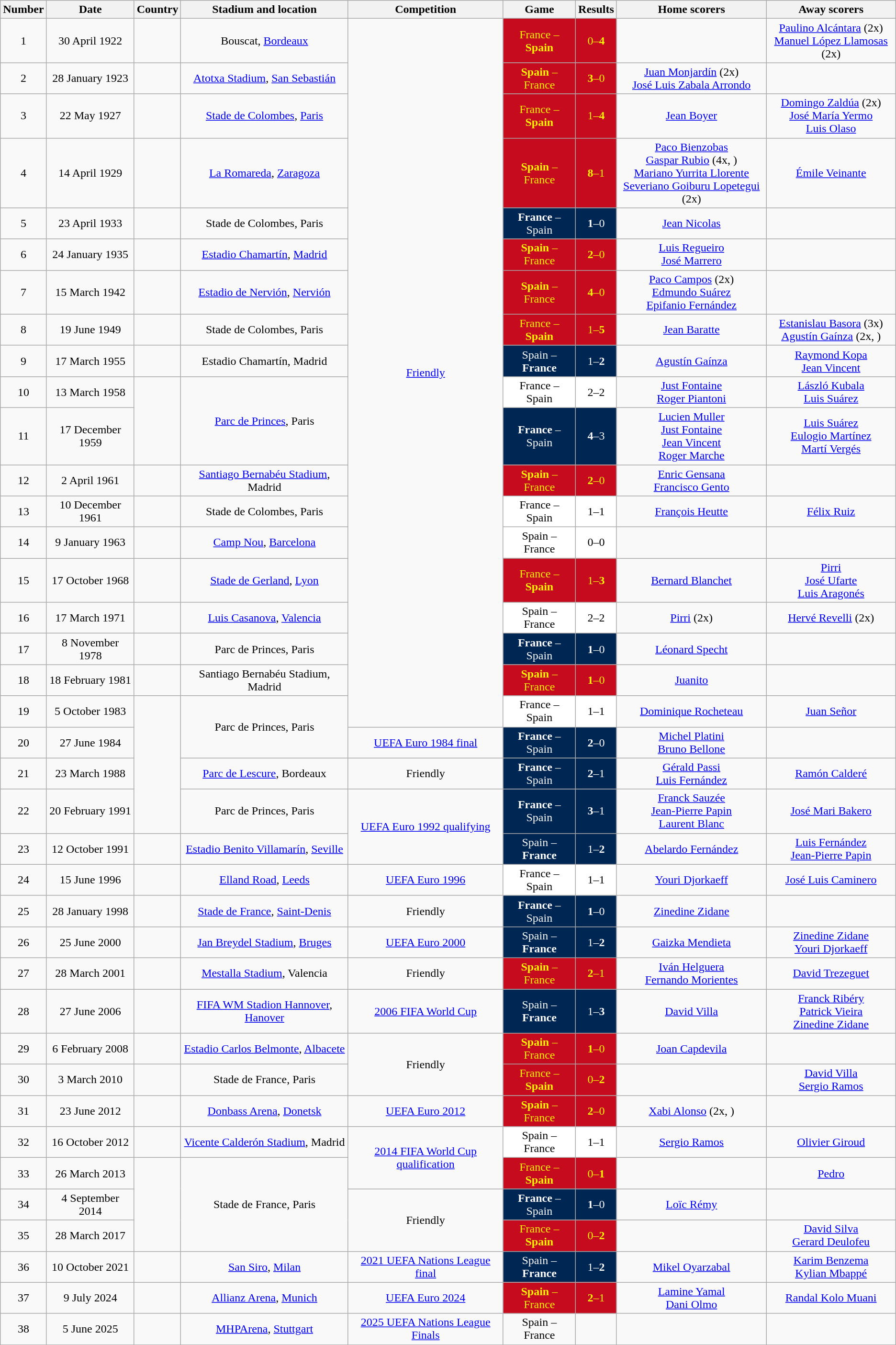<table class="wikitable" style="text-align:center">
<tr>
<th>Number</th>
<th>Date</th>
<th>Country</th>
<th>Stadium and location</th>
<th>Competition</th>
<th>Game</th>
<th>Results</th>
<th>Home scorers</th>
<th>Away scorers</th>
</tr>
<tr>
<td>1</td>
<td>30 April 1922</td>
<td></td>
<td>Bouscat, <a href='#'>Bordeaux</a></td>
<td rowspan=19><a href='#'>Friendly</a></td>
<td style="color:#F7F408; background:#C60B1E;">France – <strong>Spain</strong></td>
<td style="color:#F7F408; background:#C60B1E;">0–<strong>4</strong></td>
<td></td>
<td><a href='#'>Paulino Alcántara</a> (2x)<br><a href='#'>Manuel López Llamosas</a> (2x)</td>
</tr>
<tr>
<td>2</td>
<td>28 January 1923</td>
<td></td>
<td><a href='#'>Atotxa Stadium</a>, <a href='#'>San Sebastián</a></td>
<td style="color:#F7F408; background:#C60B1E;"><strong>Spain</strong> – France</td>
<td style="color:#F7F408; background:#C60B1E;"><strong>3</strong>–0</td>
<td><a href='#'>Juan Monjardín</a> (2x)<br><a href='#'>José Luis Zabala Arrondo</a></td>
<td></td>
</tr>
<tr>
<td>3</td>
<td>22 May 1927</td>
<td></td>
<td><a href='#'>Stade de Colombes</a>, <a href='#'>Paris</a></td>
<td style="color:#F7F408; background:#C60B1E;">France – <strong>Spain</strong></td>
<td style="color:#F7F408; background:#C60B1E;">1–<strong>4</strong></td>
<td><a href='#'>Jean Boyer</a></td>
<td><a href='#'>Domingo Zaldúa</a> (2x)<br><a href='#'>José María Yermo</a><br><a href='#'>Luis Olaso</a></td>
</tr>
<tr>
<td>4</td>
<td>14 April 1929</td>
<td></td>
<td><a href='#'>La Romareda</a>, <a href='#'>Zaragoza</a></td>
<td style="color:#F7F408; background:#C60B1E;"><strong>Spain</strong> – France</td>
<td style="color:#F7F408; background:#C60B1E;"><strong>8</strong>–1</td>
<td><a href='#'>Paco Bienzobas</a><br><a href='#'>Gaspar Rubio</a> (4x, )<br><a href='#'>Mariano Yurrita Llorente</a><br><a href='#'>Severiano Goiburu Lopetegui</a> (2x)</td>
<td><a href='#'>Émile Veinante</a></td>
</tr>
<tr>
<td>5</td>
<td>23 April 1933</td>
<td></td>
<td>Stade de Colombes, Paris</td>
<td style="color:white; background:#002654;"><strong>France</strong> – Spain</td>
<td style="color:white; background:#002654;"><strong>1</strong>–0</td>
<td><a href='#'>Jean Nicolas</a></td>
<td></td>
</tr>
<tr>
<td>6</td>
<td>24 January 1935</td>
<td></td>
<td><a href='#'>Estadio Chamartín</a>, <a href='#'>Madrid</a></td>
<td style="color:#F7F408; background:#C60B1E;"><strong>Spain</strong> – France</td>
<td style="color:#F7F408; background:#C60B1E;"><strong>2</strong>–0</td>
<td><a href='#'>Luis Regueiro</a><br><a href='#'>José Marrero</a></td>
<td></td>
</tr>
<tr>
<td>7</td>
<td>15 March 1942</td>
<td></td>
<td><a href='#'>Estadio de Nervión</a>, <a href='#'>Nervión</a></td>
<td style="color:#F7F408; background:#C60B1E;"><strong>Spain</strong> – France</td>
<td style="color:#F7F408; background:#C60B1E;"><strong>4</strong>–0</td>
<td><a href='#'>Paco Campos</a> (2x)<br><a href='#'>Edmundo Suárez</a><br><a href='#'>Epifanio Fernández</a></td>
<td></td>
</tr>
<tr>
<td>8</td>
<td>19 June 1949</td>
<td></td>
<td>Stade de Colombes, Paris</td>
<td style="color:#F7F408; background:#C60B1E;">France – <strong>Spain</strong></td>
<td style="color:#F7F408; background:#C60B1E;">1–<strong>5</strong></td>
<td><a href='#'>Jean Baratte</a> </td>
<td><a href='#'>Estanislau Basora</a> (3x)<br><a href='#'>Agustín Gaínza</a> (2x, )</td>
</tr>
<tr>
<td>9</td>
<td>17 March 1955</td>
<td></td>
<td>Estadio Chamartín, Madrid</td>
<td style="color:white; background:#002654;">Spain – <strong>France</strong></td>
<td style="color:white; background:#002654;">1–<strong>2</strong></td>
<td><a href='#'>Agustín Gaínza</a></td>
<td><a href='#'>Raymond Kopa</a><br><a href='#'>Jean Vincent</a></td>
</tr>
<tr>
<td>10</td>
<td>13 March 1958</td>
<td rowspan=2></td>
<td rowspan=2><a href='#'>Parc de Princes</a>, Paris</td>
<td style="color:black; background:white;">France – Spain</td>
<td style="color:black; background:white;">2–2</td>
<td><a href='#'>Just Fontaine</a><br><a href='#'>Roger Piantoni</a></td>
<td><a href='#'>László Kubala</a><br><a href='#'>Luis Suárez</a></td>
</tr>
<tr>
<td>11</td>
<td>17 December 1959</td>
<td style="color:white; background:#002654;"><strong>France</strong> – Spain</td>
<td style="color:white; background:#002654;"><strong>4</strong>–3</td>
<td><a href='#'>Lucien Muller</a><br><a href='#'>Just Fontaine</a><br><a href='#'>Jean Vincent</a><br><a href='#'>Roger Marche</a></td>
<td><a href='#'>Luis Suárez</a><br><a href='#'>Eulogio Martínez</a><br><a href='#'>Martí Vergés</a></td>
</tr>
<tr>
<td>12</td>
<td>2 April 1961</td>
<td></td>
<td><a href='#'>Santiago Bernabéu Stadium</a>, Madrid</td>
<td style="color:#F7F408; background:#C60B1E;"><strong>Spain</strong> – France</td>
<td style="color:#F7F408; background:#C60B1E;"><strong>2</strong>–0</td>
<td><a href='#'>Enric Gensana</a><br><a href='#'>Francisco Gento</a></td>
<td></td>
</tr>
<tr>
<td>13</td>
<td>10 December 1961</td>
<td></td>
<td>Stade de Colombes, Paris</td>
<td style="color:black; background:white;">France – Spain</td>
<td style="color:black; background:white;">1–1</td>
<td><a href='#'>François Heutte</a></td>
<td><a href='#'>Félix Ruiz</a></td>
</tr>
<tr>
<td>14</td>
<td>9 January 1963</td>
<td></td>
<td><a href='#'>Camp Nou</a>, <a href='#'>Barcelona</a></td>
<td style="color:black; background:white;">Spain – France</td>
<td style="color:black; background:white;">0–0</td>
<td></td>
<td></td>
</tr>
<tr>
<td>15</td>
<td>17 October 1968</td>
<td></td>
<td><a href='#'>Stade de Gerland</a>, <a href='#'>Lyon</a></td>
<td style="color:#F7F408; background:#C60B1E;">France – <strong>Spain</strong></td>
<td style="color:#F7F408; background:#C60B1E;">1–<strong>3</strong></td>
<td><a href='#'>Bernard Blanchet</a></td>
<td><a href='#'>Pirri</a><br><a href='#'>José Ufarte</a><br><a href='#'>Luis Aragonés</a></td>
</tr>
<tr>
<td>16</td>
<td>17 March 1971</td>
<td></td>
<td><a href='#'>Luis Casanova</a>, <a href='#'>Valencia</a></td>
<td style="color:black; background:white;">Spain – France</td>
<td style="color:black; background:white;">2–2</td>
<td><a href='#'>Pirri</a> (2x)</td>
<td><a href='#'>Hervé Revelli</a> (2x)</td>
</tr>
<tr>
<td>17</td>
<td>8 November 1978</td>
<td></td>
<td>Parc de Princes, Paris</td>
<td style="color:white; background:#002654;"><strong>France</strong> – Spain</td>
<td style="color:white; background:#002654;"><strong>1</strong>–0</td>
<td><a href='#'>Léonard Specht</a></td>
<td></td>
</tr>
<tr>
<td>18</td>
<td>18 February 1981</td>
<td></td>
<td>Santiago Bernabéu Stadium, Madrid</td>
<td style="color:#F7F408; background:#C60B1E;"><strong>Spain</strong> – France</td>
<td style="color:#F7F408; background:#C60B1E;"><strong>1</strong>–0</td>
<td><a href='#'>Juanito</a> </td>
<td></td>
</tr>
<tr>
<td>19</td>
<td>5 October 1983</td>
<td rowspan=4></td>
<td rowspan=2>Parc de Princes, Paris</td>
<td style="color:black; background:white;">France – Spain</td>
<td style="color:black; background:white;">1–1</td>
<td><a href='#'>Dominique Rocheteau</a></td>
<td><a href='#'>Juan Señor</a> </td>
</tr>
<tr>
<td>20</td>
<td>27 June 1984</td>
<td><a href='#'>UEFA Euro 1984 final</a></td>
<td style="color:white; background:#002654;"><strong>France</strong> – Spain</td>
<td style="color:white; background:#002654;"><strong>2</strong>–0</td>
<td><a href='#'>Michel Platini</a><br><a href='#'>Bruno Bellone</a></td>
<td></td>
</tr>
<tr>
<td>21</td>
<td>23 March 1988</td>
<td><a href='#'>Parc de Lescure</a>, Bordeaux</td>
<td>Friendly</td>
<td style="color:white; background:#002654;"><strong>France</strong> – Spain</td>
<td style="color:white; background:#002654;"><strong>2</strong>–1</td>
<td><a href='#'>Gérald Passi</a><br><a href='#'>Luis Fernández</a></td>
<td><a href='#'>Ramón Calderé</a></td>
</tr>
<tr>
<td>22</td>
<td>20 February 1991</td>
<td>Parc de Princes, Paris</td>
<td rowspan=2><a href='#'>UEFA Euro 1992 qualifying</a></td>
<td style="color:white; background:#002654;"><strong>France</strong> – Spain</td>
<td style="color:white; background:#002654;"><strong>3</strong>–1</td>
<td><a href='#'>Franck Sauzée</a><br><a href='#'>Jean-Pierre Papin</a><br><a href='#'>Laurent Blanc</a></td>
<td><a href='#'>José Mari Bakero</a></td>
</tr>
<tr>
<td>23</td>
<td>12 October 1991</td>
<td></td>
<td><a href='#'>Estadio Benito Villamarín</a>, <a href='#'>Seville</a></td>
<td style="color:white; background:#002654;">Spain – <strong>France</strong></td>
<td style="color:white; background:#002654;">1–<strong>2</strong></td>
<td><a href='#'>Abelardo Fernández</a></td>
<td><a href='#'>Luis Fernández</a><br><a href='#'>Jean-Pierre Papin</a></td>
</tr>
<tr>
<td>24</td>
<td>15 June 1996</td>
<td></td>
<td><a href='#'>Elland Road</a>, <a href='#'>Leeds</a></td>
<td><a href='#'>UEFA Euro 1996</a></td>
<td style="color:black; background:white;">France – Spain</td>
<td style="color:black; background:white;">1–1</td>
<td><a href='#'>Youri Djorkaeff</a></td>
<td><a href='#'>José Luis Caminero</a></td>
</tr>
<tr>
<td>25</td>
<td>28 January 1998</td>
<td></td>
<td><a href='#'>Stade de France</a>, <a href='#'>Saint-Denis</a></td>
<td>Friendly</td>
<td style="color:white; background:#002654"><strong>France</strong> – Spain</td>
<td style="color:white; background:#002654"><strong>1</strong>–0</td>
<td><a href='#'>Zinedine Zidane</a></td>
<td></td>
</tr>
<tr>
<td>26</td>
<td>25 June 2000</td>
<td></td>
<td><a href='#'>Jan Breydel Stadium</a>, <a href='#'>Bruges</a></td>
<td><a href='#'>UEFA Euro 2000</a></td>
<td style="color:white; background:#002654">Spain – <strong>France</strong></td>
<td style="color:white; background:#002654">1–<strong>2</strong></td>
<td><a href='#'>Gaizka Mendieta</a></td>
<td><a href='#'>Zinedine Zidane</a><br><a href='#'>Youri Djorkaeff</a></td>
</tr>
<tr>
<td>27</td>
<td>28 March 2001</td>
<td></td>
<td><a href='#'>Mestalla Stadium</a>, Valencia</td>
<td>Friendly</td>
<td style="color:#F7F408; background:#C60B1E;"><strong>Spain</strong> – France</td>
<td style="color:#F7F408; background:#C60B1E;"><strong>2</strong>–1</td>
<td><a href='#'>Iván Helguera</a><br><a href='#'>Fernando Morientes</a></td>
<td><a href='#'>David Trezeguet</a></td>
</tr>
<tr>
<td>28</td>
<td>27 June 2006</td>
<td></td>
<td><a href='#'>FIFA WM Stadion Hannover</a>, <a href='#'>Hanover</a></td>
<td><a href='#'>2006 FIFA World Cup</a></td>
<td style="color:white; background:#002654">Spain – <strong>France</strong></td>
<td style="color:white; background:#002654">1–<strong>3</strong></td>
<td><a href='#'>David Villa</a></td>
<td><a href='#'>Franck Ribéry</a><br><a href='#'>Patrick Vieira</a><br><a href='#'>Zinedine Zidane</a></td>
</tr>
<tr>
<td>29</td>
<td>6 February 2008</td>
<td></td>
<td><a href='#'>Estadio Carlos Belmonte</a>, <a href='#'>Albacete</a></td>
<td rowspan=2>Friendly</td>
<td style="color:#F7F408; background:#C60B1E;"><strong>Spain</strong> – France</td>
<td style="color:#F7F408; background:#C60B1E;"><strong>1</strong>–0</td>
<td><a href='#'>Joan Capdevila</a></td>
<td></td>
</tr>
<tr>
<td>30</td>
<td>3 March 2010</td>
<td></td>
<td>Stade de France, Paris</td>
<td style="color:#F7F408; background:#C60B1E;">France – <strong>Spain</strong></td>
<td style="color:#F7F408; background:#C60B1E;">0–<strong>2</strong></td>
<td></td>
<td><a href='#'>David Villa</a><br><a href='#'>Sergio Ramos</a></td>
</tr>
<tr>
<td>31</td>
<td>23 June 2012</td>
<td></td>
<td><a href='#'>Donbass Arena</a>, <a href='#'>Donetsk</a></td>
<td><a href='#'>UEFA Euro 2012</a></td>
<td style="color:#F7F408; background:#C60B1E;"><strong>Spain</strong> – France</td>
<td style="color:#F7F408; background:#C60B1E;"><strong>2</strong>–0</td>
<td><a href='#'>Xabi Alonso</a> (2x, )</td>
<td></td>
</tr>
<tr>
<td>32</td>
<td>16 October 2012</td>
<td></td>
<td><a href='#'>Vicente Calderón Stadium</a>, Madrid</td>
<td rowspan=2><a href='#'>2014 FIFA World Cup qualification</a></td>
<td style="color:black; background:white;">Spain – France</td>
<td style="color:black; background:white;">1–1</td>
<td><a href='#'>Sergio Ramos</a></td>
<td><a href='#'>Olivier Giroud</a></td>
</tr>
<tr>
<td>33</td>
<td>26 March 2013</td>
<td rowspan=3></td>
<td rowspan=3>Stade de France, Paris</td>
<td style="color:#F7F408; background:#C60B1E;">France – <strong>Spain</strong></td>
<td style="color:#F7F408; background:#C60B1E;">0–<strong>1</strong></td>
<td></td>
<td><a href='#'>Pedro</a></td>
</tr>
<tr>
<td>34</td>
<td>4 September 2014</td>
<td rowspan=2>Friendly</td>
<td style="color:white; background:#002654"><strong>France</strong> – Spain</td>
<td style="color:white; background:#002654"><strong>1</strong>–0</td>
<td><a href='#'>Loïc Rémy</a></td>
<td></td>
</tr>
<tr>
<td>35</td>
<td>28 March 2017</td>
<td style="color:#F7F408; background:#C60B1E;">France – <strong>Spain</strong></td>
<td style="color:#F7F408; background:#C60B1E;">0–<strong>2</strong></td>
<td></td>
<td><a href='#'>David Silva</a> <br><a href='#'>Gerard Deulofeu</a></td>
</tr>
<tr>
<td>36</td>
<td>10 October 2021</td>
<td></td>
<td><a href='#'>San Siro</a>, <a href='#'>Milan</a></td>
<td><a href='#'>2021 UEFA Nations League final</a></td>
<td style="color:white; background:#002654">Spain – <strong>France</strong></td>
<td style="color:white; background:#002654">1–<strong>2</strong></td>
<td><a href='#'>Mikel Oyarzabal</a></td>
<td><a href='#'>Karim Benzema</a><br><a href='#'>Kylian Mbappé</a></td>
</tr>
<tr>
<td>37</td>
<td>9 July 2024</td>
<td></td>
<td><a href='#'>Allianz Arena</a>, <a href='#'>Munich</a></td>
<td><a href='#'>UEFA Euro 2024</a></td>
<td style="color:#F7F408; background:#C60B1E;"><strong>Spain</strong> – France</td>
<td style="color:#F7F408; background:#C60B1E;"><strong>2</strong>–1</td>
<td><a href='#'>Lamine Yamal</a><br><a href='#'>Dani Olmo</a></td>
<td><a href='#'>Randal Kolo Muani</a></td>
</tr>
<tr>
<td>38</td>
<td>5 June 2025</td>
<td></td>
<td><a href='#'>MHPArena</a>, <a href='#'>Stuttgart</a></td>
<td><a href='#'>2025 UEFA Nations League Finals</a></td>
<td>Spain – France</td>
<td></td>
<td></td>
<td></td>
</tr>
</table>
